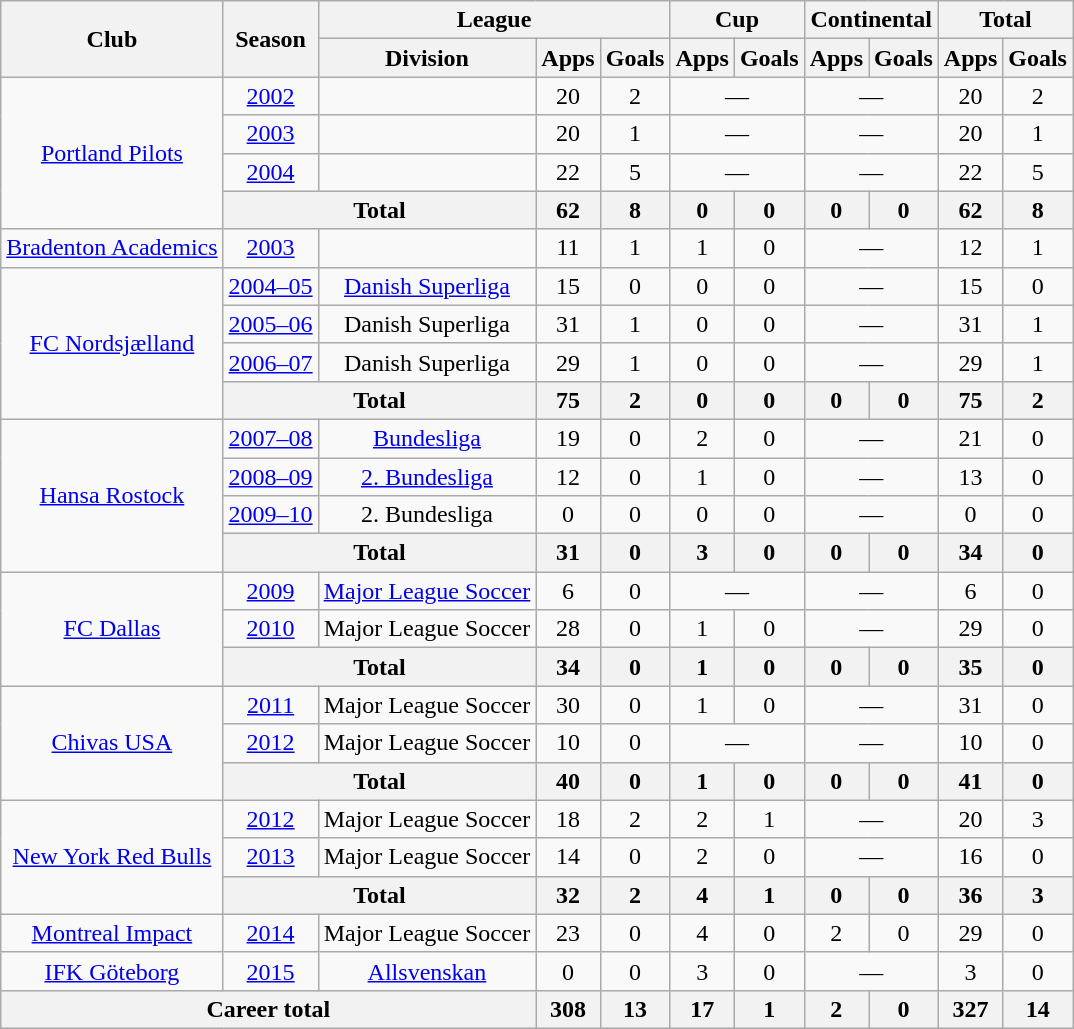<table class="wikitable" style="text-align:center">
<tr>
<th rowspan="2">Club</th>
<th rowspan="2">Season</th>
<th colspan="3">League</th>
<th colspan="2">Cup</th>
<th colspan="2">Continental</th>
<th colspan="2">Total</th>
</tr>
<tr>
<th>Division</th>
<th>Apps</th>
<th>Goals</th>
<th>Apps</th>
<th>Goals</th>
<th>Apps</th>
<th>Goals</th>
<th>Apps</th>
<th>Goals</th>
</tr>
<tr>
<td rowspan="4"><a href='#'>Portland Pilots</a></td>
<td><a href='#'>2002</a></td>
<td></td>
<td>20</td>
<td>2</td>
<td colspan="2">—</td>
<td colspan="2">—</td>
<td>20</td>
<td>2</td>
</tr>
<tr>
<td><a href='#'>2003</a></td>
<td></td>
<td>20</td>
<td>1</td>
<td colspan="2">—</td>
<td colspan="2">—</td>
<td>20</td>
<td>1</td>
</tr>
<tr>
<td><a href='#'>2004</a></td>
<td></td>
<td>22</td>
<td>5</td>
<td colspan="2">—</td>
<td colspan="2">—</td>
<td>22</td>
<td>5</td>
</tr>
<tr>
<th colspan="2">Total</th>
<th>62</th>
<th>8</th>
<th>0</th>
<th>0</th>
<th>0</th>
<th>0</th>
<th>62</th>
<th>8</th>
</tr>
<tr>
<td><a href='#'>Bradenton Academics</a></td>
<td><a href='#'>2003</a></td>
<td></td>
<td>11</td>
<td>1</td>
<td>1</td>
<td>0</td>
<td colspan="2">—</td>
<td>12</td>
<td>1</td>
</tr>
<tr>
<td rowspan="4"><a href='#'>FC Nordsjælland</a></td>
<td><a href='#'>2004–05</a></td>
<td><a href='#'>Danish Superliga</a></td>
<td>15</td>
<td>0</td>
<td>0</td>
<td>0</td>
<td colspan="2">—</td>
<td>15</td>
<td>0</td>
</tr>
<tr>
<td><a href='#'>2005–06</a></td>
<td>Danish Superliga</td>
<td>31</td>
<td>1</td>
<td>0</td>
<td>0</td>
<td colspan="2">—</td>
<td>31</td>
<td>1</td>
</tr>
<tr>
<td><a href='#'>2006–07</a></td>
<td>Danish Superliga</td>
<td>29</td>
<td>1</td>
<td>0</td>
<td>0</td>
<td colspan="2">—</td>
<td>29</td>
<td>1</td>
</tr>
<tr>
<th colspan="2">Total</th>
<th>75</th>
<th>2</th>
<th>0</th>
<th>0</th>
<th>0</th>
<th>0</th>
<th>75</th>
<th>2</th>
</tr>
<tr>
<td rowspan="4"><a href='#'>Hansa Rostock</a></td>
<td><a href='#'>2007–08</a></td>
<td><a href='#'>Bundesliga</a></td>
<td>19</td>
<td>0</td>
<td>2</td>
<td>0</td>
<td colspan="2">—</td>
<td>21</td>
<td>0</td>
</tr>
<tr>
<td><a href='#'>2008–09</a></td>
<td><a href='#'>2. Bundesliga</a></td>
<td>12</td>
<td>0</td>
<td>1</td>
<td>0</td>
<td colspan="2">—</td>
<td>13</td>
<td>0</td>
</tr>
<tr>
<td><a href='#'>2009–10</a></td>
<td>2. Bundesliga</td>
<td>0</td>
<td>0</td>
<td>0</td>
<td>0</td>
<td colspan="2">—</td>
<td>0</td>
<td>0</td>
</tr>
<tr>
<th colspan="2">Total</th>
<th>31</th>
<th>0</th>
<th>3</th>
<th>0</th>
<th>0</th>
<th>0</th>
<th>34</th>
<th>0</th>
</tr>
<tr>
<td rowspan="3"><a href='#'>FC Dallas</a></td>
<td><a href='#'>2009</a></td>
<td><a href='#'>Major League Soccer</a></td>
<td>6</td>
<td>0</td>
<td colspan="2">—</td>
<td colspan="2">—</td>
<td>6</td>
<td>0</td>
</tr>
<tr>
<td><a href='#'>2010</a></td>
<td>Major League Soccer</td>
<td>28</td>
<td>0</td>
<td>1</td>
<td>0</td>
<td colspan="2">—</td>
<td>29</td>
<td>0</td>
</tr>
<tr>
<th colspan="2">Total</th>
<th>34</th>
<th>0</th>
<th>1</th>
<th>0</th>
<th>0</th>
<th>0</th>
<th>35</th>
<th>0</th>
</tr>
<tr>
<td rowspan="3"><a href='#'>Chivas USA</a></td>
<td><a href='#'>2011</a></td>
<td>Major League Soccer</td>
<td>30</td>
<td>0</td>
<td>1</td>
<td>0</td>
<td colspan="2">—</td>
<td>31</td>
<td>0</td>
</tr>
<tr>
<td><a href='#'>2012</a></td>
<td>Major League Soccer</td>
<td>10</td>
<td>0</td>
<td colspan="2">—</td>
<td colspan="2">—</td>
<td>10</td>
<td>0</td>
</tr>
<tr>
<th colspan="2">Total</th>
<th>40</th>
<th>0</th>
<th>1</th>
<th>0</th>
<th>0</th>
<th>0</th>
<th>41</th>
<th>0</th>
</tr>
<tr>
<td rowspan="3"><a href='#'>New York Red Bulls</a></td>
<td><a href='#'>2012</a></td>
<td>Major League Soccer</td>
<td>18</td>
<td>2</td>
<td>2</td>
<td>1</td>
<td colspan="2">—</td>
<td>20</td>
<td>3</td>
</tr>
<tr>
<td><a href='#'>2013</a></td>
<td>Major League Soccer</td>
<td>14</td>
<td>0</td>
<td>2</td>
<td>0</td>
<td colspan="2">—</td>
<td>16</td>
<td>0</td>
</tr>
<tr>
<th colspan="2">Total</th>
<th>32</th>
<th>2</th>
<th>4</th>
<th>1</th>
<th>0</th>
<th>0</th>
<th>36</th>
<th>3</th>
</tr>
<tr>
<td><a href='#'>Montreal Impact</a></td>
<td><a href='#'>2014</a></td>
<td>Major League Soccer</td>
<td>23</td>
<td>0</td>
<td>4</td>
<td>0</td>
<td>2</td>
<td>0</td>
<td>29</td>
<td>0</td>
</tr>
<tr>
<td><a href='#'>IFK Göteborg</a></td>
<td><a href='#'>2015</a></td>
<td><a href='#'>Allsvenskan</a></td>
<td>0</td>
<td>0</td>
<td>3</td>
<td>0</td>
<td colspan="2">—</td>
<td>3</td>
<td>0</td>
</tr>
<tr>
<th colspan="3">Career total</th>
<th>308</th>
<th>13</th>
<th>17</th>
<th>1</th>
<th>2</th>
<th>0</th>
<th>327</th>
<th>14</th>
</tr>
</table>
